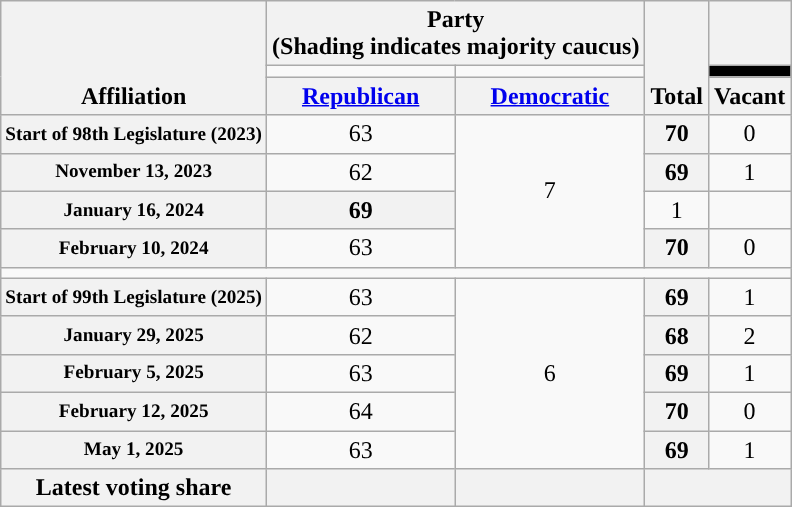<table class=wikitable style="text-align:center">
<tr style="vertical-align:bottom;">
<th rowspan=3>Affiliation</th>
<th colspan=2>Party <div>(Shading indicates majority caucus)</div></th>
<th rowspan=3>Total</th>
<th></th>
</tr>
<tr style="height:5px">
<td style="background-color:"></td>
<td style="background-color:"></td>
<td style="background: black"></td>
</tr>
<tr>
<th><a href='#'>Republican</a></th>
<th><a href='#'>Democratic</a></th>
<th>Vacant</th>
</tr>
<tr>
<th nowrap style="font-size:80%">Start of 98th Legislature (2023)</th>
<td>63</td>
<td rowspan=4>7</td>
<th>70</th>
<td>0</td>
</tr>
<tr>
<th nowrap style="font-size:80%">November 13, 2023</th>
<td>62</td>
<th>69</th>
<td>1</td>
</tr>
<tr>
<th nowrap style="font-size:80%">January 16, 2024</th>
<th>69</th>
<td>1</td>
</tr>
<tr>
<th nowrap style="font-size:80%">February 10, 2024</th>
<td>63</td>
<th>70</th>
<td>0</td>
</tr>
<tr>
<td colspan=5></td>
</tr>
<tr>
<th nowrap style="font-size:80%">Start of 99th Legislature (2025)</th>
<td>63</td>
<td rowspan=5>6</td>
<th>69</th>
<td>1</td>
</tr>
<tr>
<th nowrap style="font-size:80%">January 29, 2025</th>
<td>62</td>
<th>68</th>
<td>2</td>
</tr>
<tr>
<th nowrap style="font-size:80%">February 5, 2025</th>
<td>63</td>
<th>69</th>
<td>1</td>
</tr>
<tr>
<th nowrap style="font-size:80%">February 12, 2025</th>
<td>64</td>
<th>70</th>
<td>0</td>
</tr>
<tr>
<th nowrap style="font-size:80%">May 1, 2025</th>
<td>63</td>
<th>69</th>
<td>1</td>
</tr>
<tr>
<th>Latest voting share</th>
<th></th>
<th></th>
<th colspan=2></th>
</tr>
</table>
